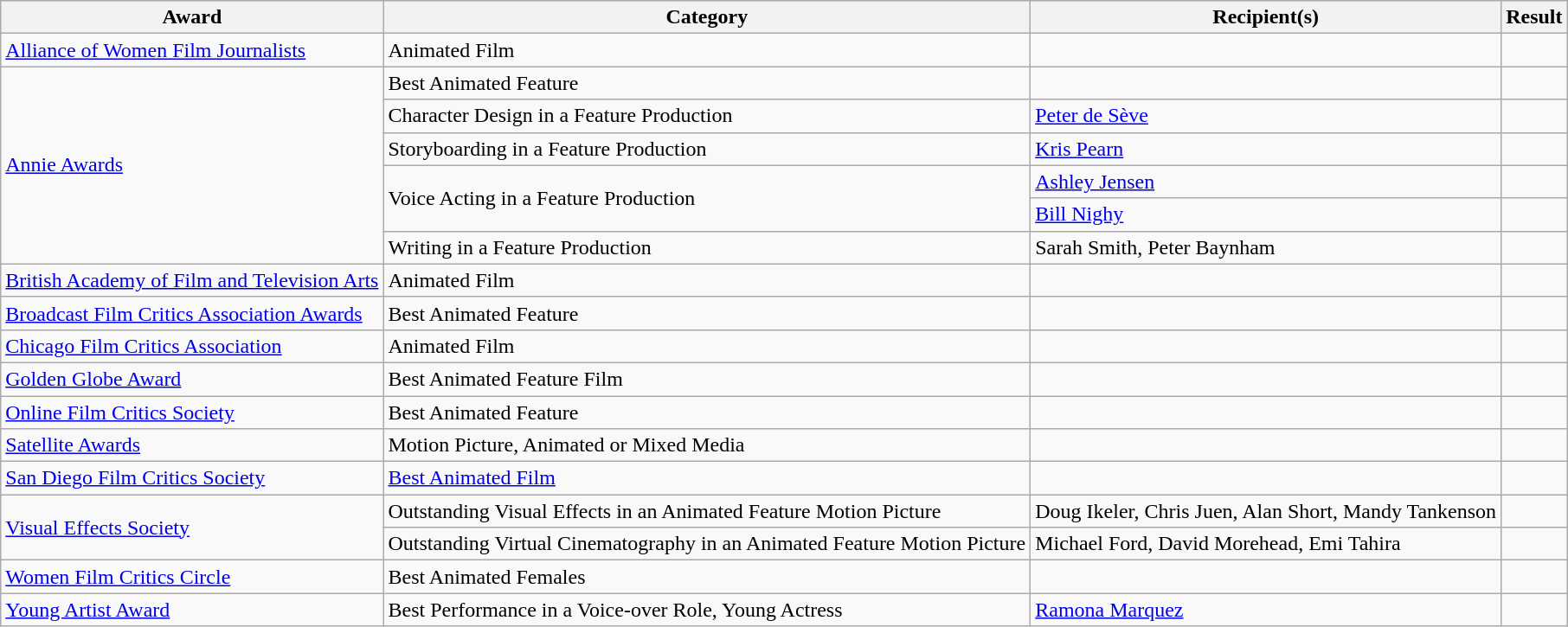<table class="wikitable plainrowheaders sortable">
<tr>
<th scope="col">Award</th>
<th scope="col">Category</th>
<th scope="col">Recipient(s)</th>
<th scope="col">Result</th>
</tr>
<tr>
<td><a href='#'>Alliance of Women Film Journalists</a></td>
<td>Animated Film</td>
<td></td>
<td></td>
</tr>
<tr>
<td rowspan=6><a href='#'>Annie Awards</a></td>
<td>Best Animated Feature</td>
<td></td>
<td></td>
</tr>
<tr>
<td>Character Design in a Feature Production</td>
<td><a href='#'>Peter de Sève</a></td>
<td></td>
</tr>
<tr>
<td>Storyboarding in a Feature Production</td>
<td><a href='#'>Kris Pearn</a></td>
<td></td>
</tr>
<tr>
<td rowspan=2>Voice Acting in a Feature Production</td>
<td><a href='#'>Ashley Jensen</a></td>
<td></td>
</tr>
<tr>
<td><a href='#'>Bill Nighy</a></td>
<td></td>
</tr>
<tr>
<td>Writing in a Feature Production</td>
<td>Sarah Smith, Peter Baynham</td>
<td></td>
</tr>
<tr>
<td rowspan=1><a href='#'>British Academy of Film and Television Arts</a></td>
<td>Animated Film</td>
<td></td>
<td></td>
</tr>
<tr>
<td rowspan=1><a href='#'>Broadcast Film Critics Association Awards</a></td>
<td>Best Animated Feature</td>
<td></td>
<td></td>
</tr>
<tr>
<td rowspan=1><a href='#'>Chicago Film Critics Association</a></td>
<td>Animated Film</td>
<td></td>
<td></td>
</tr>
<tr>
<td rowspan=1><a href='#'>Golden Globe Award</a></td>
<td>Best Animated Feature Film</td>
<td></td>
<td></td>
</tr>
<tr>
<td><a href='#'>Online Film Critics Society</a></td>
<td>Best Animated Feature</td>
<td></td>
<td></td>
</tr>
<tr>
<td rowspan=1><a href='#'>Satellite Awards</a></td>
<td>Motion Picture, Animated or Mixed Media</td>
<td></td>
<td></td>
</tr>
<tr>
<td rowspan=1><a href='#'>San Diego Film Critics Society</a></td>
<td><a href='#'>Best Animated Film</a></td>
<td></td>
<td></td>
</tr>
<tr>
<td rowspan=2><a href='#'>Visual Effects Society</a></td>
<td>Outstanding Visual Effects in an Animated Feature Motion Picture</td>
<td>Doug Ikeler, Chris Juen, Alan Short, Mandy Tankenson</td>
<td></td>
</tr>
<tr>
<td>Outstanding Virtual Cinematography in an Animated Feature Motion Picture</td>
<td>Michael Ford, David Morehead, Emi Tahira</td>
<td></td>
</tr>
<tr>
<td><a href='#'>Women Film Critics Circle</a></td>
<td>Best Animated Females</td>
<td></td>
<td></td>
</tr>
<tr>
<td><a href='#'>Young Artist Award</a></td>
<td>Best Performance in a Voice-over Role, Young Actress</td>
<td><a href='#'>Ramona Marquez</a></td>
<td></td>
</tr>
</table>
